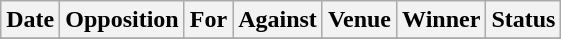<table class="wikitable sortable">
<tr>
<th>Date</th>
<th>Opposition</th>
<th>For</th>
<th>Against</th>
<th>Venue</th>
<th>Winner</th>
<th>Status</th>
</tr>
<tr>
</tr>
</table>
